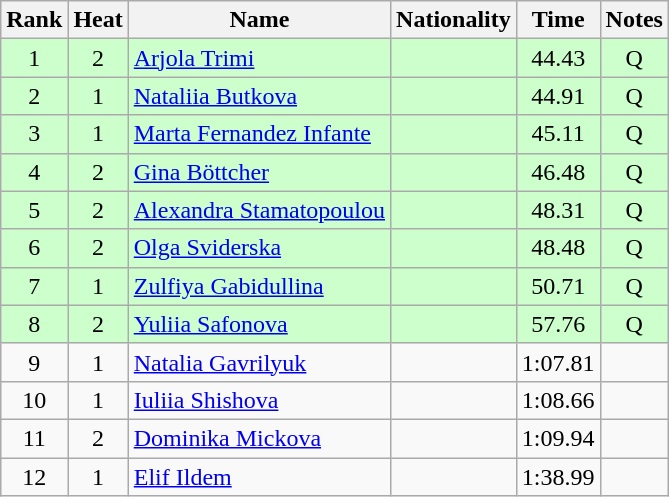<table class="wikitable sortable" style="text-align:center">
<tr>
<th>Rank</th>
<th>Heat</th>
<th>Name</th>
<th>Nationality</th>
<th>Time</th>
<th>Notes</th>
</tr>
<tr bgcolor=ccffcc>
<td>1</td>
<td>2</td>
<td align=left><a href='#'>Arjola Trimi</a></td>
<td align=left></td>
<td>44.43</td>
<td>Q</td>
</tr>
<tr bgcolor=ccffcc>
<td>2</td>
<td>1</td>
<td align=left><a href='#'>Nataliia Butkova</a></td>
<td align=left></td>
<td>44.91</td>
<td>Q</td>
</tr>
<tr bgcolor=ccffcc>
<td>3</td>
<td>1</td>
<td align=left><a href='#'>Marta Fernandez Infante</a></td>
<td align=left></td>
<td>45.11</td>
<td>Q</td>
</tr>
<tr bgcolor=ccffcc>
<td>4</td>
<td>2</td>
<td align=left><a href='#'>Gina Böttcher</a></td>
<td align=left></td>
<td>46.48</td>
<td>Q</td>
</tr>
<tr bgcolor=ccffcc>
<td>5</td>
<td>2</td>
<td align=left><a href='#'>Alexandra Stamatopoulou</a></td>
<td align=left></td>
<td>48.31</td>
<td>Q</td>
</tr>
<tr bgcolor=ccffcc>
<td>6</td>
<td>2</td>
<td align=left><a href='#'>Olga Sviderska</a></td>
<td align=left></td>
<td>48.48</td>
<td>Q</td>
</tr>
<tr bgcolor=ccffcc>
<td>7</td>
<td>1</td>
<td align=left><a href='#'>Zulfiya Gabidullina</a></td>
<td align=left></td>
<td>50.71</td>
<td>Q</td>
</tr>
<tr bgcolor=ccffcc>
<td>8</td>
<td>2</td>
<td align=left><a href='#'>Yuliia Safonova</a></td>
<td align=left></td>
<td>57.76</td>
<td>Q</td>
</tr>
<tr>
<td>9</td>
<td>1</td>
<td align=left><a href='#'>Natalia Gavrilyuk</a></td>
<td align=left></td>
<td>1:07.81</td>
<td></td>
</tr>
<tr>
<td>10</td>
<td>1</td>
<td align=left><a href='#'>Iuliia Shishova</a></td>
<td align=left></td>
<td>1:08.66</td>
<td></td>
</tr>
<tr>
<td>11</td>
<td>2</td>
<td align=left><a href='#'>Dominika Mickova</a></td>
<td align=left></td>
<td>1:09.94</td>
<td></td>
</tr>
<tr>
<td>12</td>
<td>1</td>
<td align=left><a href='#'>Elif Ildem</a></td>
<td align=left></td>
<td>1:38.99</td>
<td></td>
</tr>
</table>
